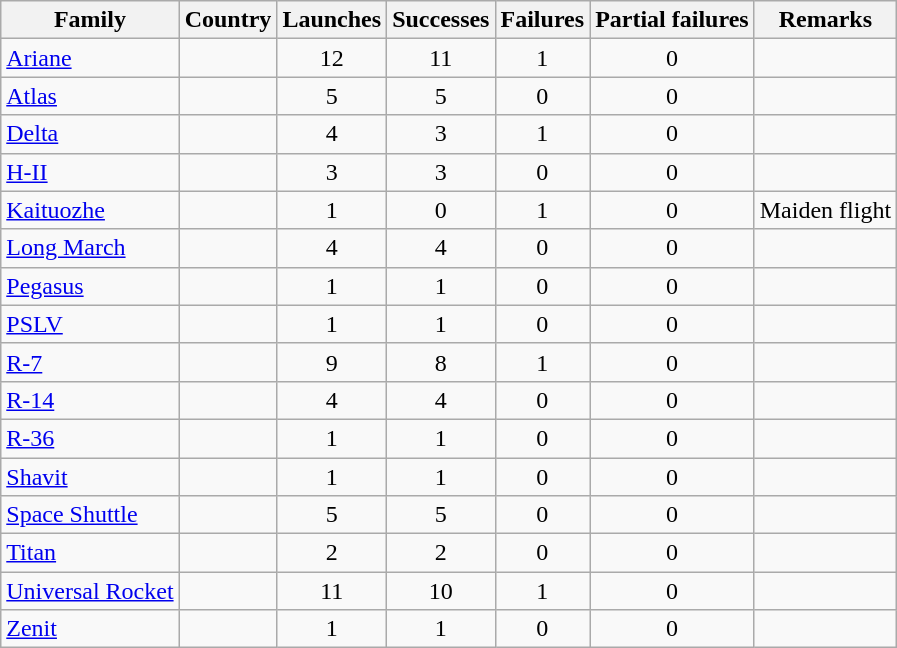<table class="wikitable sortable collapsible collapsed" style=text-align:center>
<tr>
<th>Family</th>
<th>Country</th>
<th>Launches</th>
<th>Successes</th>
<th>Failures</th>
<th>Partial failures</th>
<th>Remarks</th>
</tr>
<tr>
<td align=left><a href='#'>Ariane</a></td>
<td align=left></td>
<td>12</td>
<td>11</td>
<td>1</td>
<td>0</td>
<td></td>
</tr>
<tr>
<td align=left><a href='#'>Atlas</a></td>
<td align=left></td>
<td>5</td>
<td>5</td>
<td>0</td>
<td>0</td>
<td></td>
</tr>
<tr>
<td align=left><a href='#'>Delta</a></td>
<td align=left></td>
<td>4</td>
<td>3</td>
<td>1</td>
<td>0</td>
<td></td>
</tr>
<tr>
<td align=left><a href='#'>H-II</a></td>
<td align=left></td>
<td>3</td>
<td>3</td>
<td>0</td>
<td>0</td>
<td></td>
</tr>
<tr>
<td align=left><a href='#'>Kaituozhe</a></td>
<td align=left></td>
<td>1</td>
<td>0</td>
<td>1</td>
<td>0</td>
<td align=left>Maiden flight</td>
</tr>
<tr>
<td align=left><a href='#'>Long March</a></td>
<td align=left></td>
<td>4</td>
<td>4</td>
<td>0</td>
<td>0</td>
<td></td>
</tr>
<tr>
<td align=left><a href='#'>Pegasus</a></td>
<td align=left></td>
<td>1</td>
<td>1</td>
<td>0</td>
<td>0</td>
<td></td>
</tr>
<tr>
<td align=left><a href='#'>PSLV</a></td>
<td align=left></td>
<td>1</td>
<td>1</td>
<td>0</td>
<td>0</td>
<td></td>
</tr>
<tr>
<td align=left><a href='#'>R-7</a></td>
<td align=left></td>
<td>9</td>
<td>8</td>
<td>1</td>
<td>0</td>
<td></td>
</tr>
<tr>
<td align=left><a href='#'>R-14</a></td>
<td align=left></td>
<td>4</td>
<td>4</td>
<td>0</td>
<td>0</td>
<td></td>
</tr>
<tr>
<td align=left><a href='#'>R-36</a></td>
<td align=left></td>
<td>1</td>
<td>1</td>
<td>0</td>
<td>0</td>
<td></td>
</tr>
<tr>
<td align=left><a href='#'>Shavit</a></td>
<td align=left></td>
<td>1</td>
<td>1</td>
<td>0</td>
<td>0</td>
<td></td>
</tr>
<tr>
<td align=left><a href='#'>Space Shuttle</a></td>
<td align=left></td>
<td>5</td>
<td>5</td>
<td>0</td>
<td>0</td>
<td></td>
</tr>
<tr>
<td align=left><a href='#'>Titan</a></td>
<td align=left></td>
<td>2</td>
<td>2</td>
<td>0</td>
<td>0</td>
<td></td>
</tr>
<tr>
<td align=left><a href='#'>Universal Rocket</a></td>
<td align=left></td>
<td>11</td>
<td>10</td>
<td>1</td>
<td>0</td>
<td></td>
</tr>
<tr>
<td align=left><a href='#'>Zenit</a></td>
<td align=left></td>
<td>1</td>
<td>1</td>
<td>0</td>
<td>0</td>
<td></td>
</tr>
</table>
